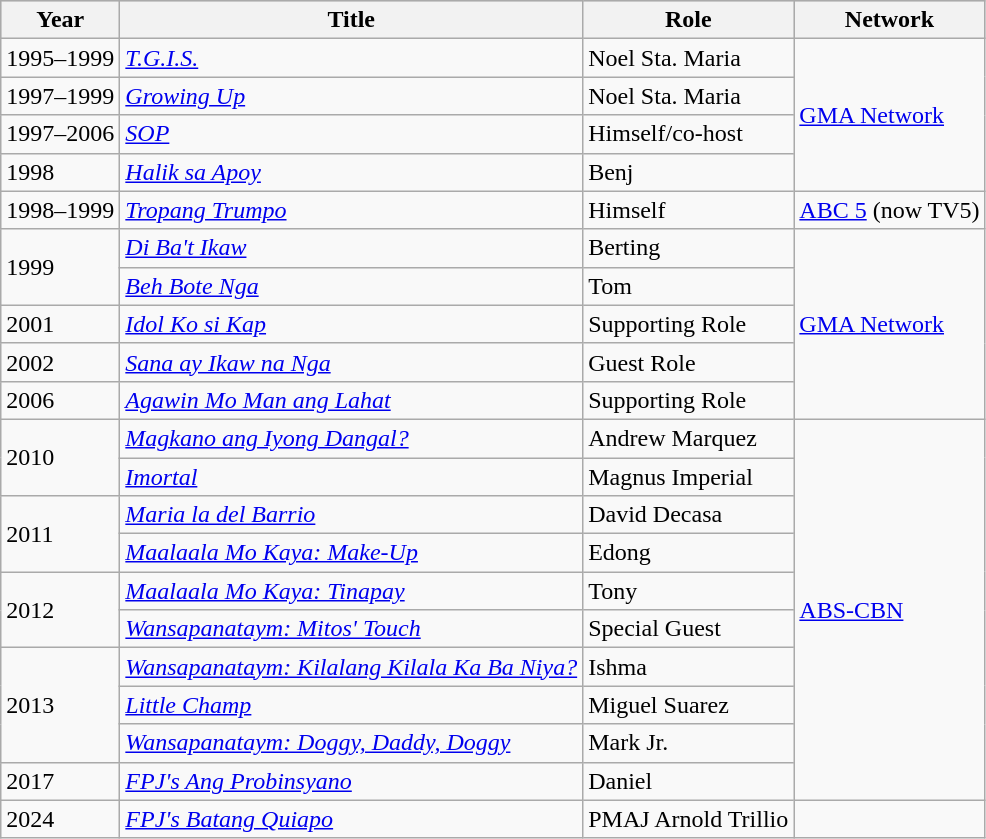<table class="wikitable">
<tr style="background:#ccc; text-align:center;">
<th>Year</th>
<th>Title</th>
<th>Role</th>
<th>Network</th>
</tr>
<tr>
<td>1995–1999</td>
<td><em><a href='#'>T.G.I.S.</a></em></td>
<td>Noel Sta. Maria</td>
<td rowspan="4"><a href='#'>GMA Network</a></td>
</tr>
<tr>
<td>1997–1999</td>
<td><em><a href='#'>Growing Up</a></em></td>
<td>Noel Sta. Maria</td>
</tr>
<tr>
<td>1997–2006</td>
<td><em><a href='#'>SOP</a></em></td>
<td>Himself/co-host</td>
</tr>
<tr>
<td>1998</td>
<td><em><a href='#'>Halik sa Apoy</a></em></td>
<td>Benj</td>
</tr>
<tr>
<td>1998–1999</td>
<td><em><a href='#'>Tropang Trumpo</a></em></td>
<td>Himself</td>
<td><a href='#'>ABC 5</a> (now TV5)</td>
</tr>
<tr>
<td rowspan="2">1999</td>
<td><em><a href='#'>Di Ba't Ikaw</a></em></td>
<td>Berting</td>
<td rowspan="5"><a href='#'>GMA Network</a></td>
</tr>
<tr>
<td><em><a href='#'>Beh Bote Nga</a></em></td>
<td>Tom</td>
</tr>
<tr>
<td>2001</td>
<td><em><a href='#'>Idol Ko si Kap</a></em></td>
<td>Supporting Role</td>
</tr>
<tr>
<td>2002</td>
<td><em><a href='#'>Sana ay Ikaw na Nga</a></em></td>
<td>Guest Role</td>
</tr>
<tr>
<td>2006</td>
<td><em><a href='#'>Agawin Mo Man ang Lahat</a></em></td>
<td>Supporting Role</td>
</tr>
<tr>
<td rowspan="2">2010</td>
<td><em><a href='#'>Magkano ang Iyong Dangal?</a></em></td>
<td>Andrew Marquez</td>
<td rowspan="10"><a href='#'>ABS-CBN</a></td>
</tr>
<tr>
<td><em><a href='#'>Imortal</a></em></td>
<td>Magnus Imperial</td>
</tr>
<tr>
<td rowspan="2">2011</td>
<td><em><a href='#'>Maria la del Barrio</a></em></td>
<td>David Decasa</td>
</tr>
<tr>
<td><em><a href='#'>Maalaala Mo Kaya: Make-Up</a></em></td>
<td>Edong</td>
</tr>
<tr>
<td rowspan="2">2012</td>
<td><em><a href='#'>Maalaala Mo Kaya: Tinapay</a></em></td>
<td>Tony</td>
</tr>
<tr>
<td><em><a href='#'>Wansapanataym: Mitos' Touch</a></em></td>
<td>Special Guest</td>
</tr>
<tr>
<td rowspan="3">2013</td>
<td><em><a href='#'>Wansapanataym: Kilalang Kilala Ka Ba Niya?</a></em></td>
<td>Ishma</td>
</tr>
<tr>
<td><em><a href='#'>Little Champ</a></em></td>
<td>Miguel Suarez</td>
</tr>
<tr>
<td><em><a href='#'>Wansapanataym: Doggy, Daddy, Doggy</a></em></td>
<td>Mark Jr.</td>
</tr>
<tr>
<td>2017</td>
<td><em><a href='#'>FPJ's Ang Probinsyano</a></em></td>
<td>Daniel</td>
</tr>
<tr>
<td>2024</td>
<td><em><a href='#'>FPJ's Batang Quiapo</a></em></td>
<td>PMAJ Arnold Trillio</td>
<td></td>
</tr>
</table>
